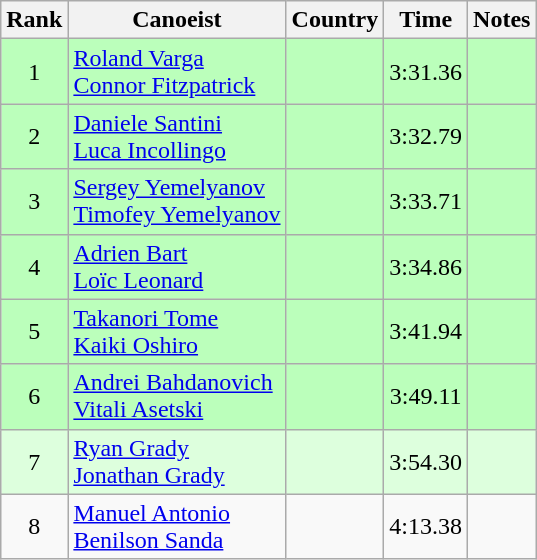<table class="wikitable" style="text-align:center">
<tr>
<th>Rank</th>
<th>Canoeist</th>
<th>Country</th>
<th>Time</th>
<th>Notes</th>
</tr>
<tr bgcolor=bbffbb>
<td>1</td>
<td align="left"><a href='#'>Roland Varga</a><br><a href='#'>Connor Fitzpatrick</a></td>
<td align="left"></td>
<td>3:31.36</td>
<td></td>
</tr>
<tr bgcolor=bbffbb>
<td>2</td>
<td align="left"><a href='#'>Daniele Santini</a><br><a href='#'>Luca Incollingo</a></td>
<td align="left"></td>
<td>3:32.79</td>
<td></td>
</tr>
<tr bgcolor=bbffbb>
<td>3</td>
<td align="left"><a href='#'>Sergey Yemelyanov</a><br><a href='#'>Timofey Yemelyanov</a></td>
<td align="left"></td>
<td>3:33.71</td>
<td></td>
</tr>
<tr bgcolor=bbffbb>
<td>4</td>
<td align="left"><a href='#'>Adrien Bart</a><br><a href='#'>Loïc Leonard</a></td>
<td align="left"></td>
<td>3:34.86</td>
<td></td>
</tr>
<tr bgcolor=bbffbb>
<td>5</td>
<td align="left"><a href='#'>Takanori Tome</a><br><a href='#'>Kaiki Oshiro</a></td>
<td align="left"></td>
<td>3:41.94</td>
<td></td>
</tr>
<tr bgcolor=bbffbb>
<td>6</td>
<td align="left"><a href='#'>Andrei Bahdanovich</a><br><a href='#'>Vitali Asetski</a></td>
<td align="left"></td>
<td>3:49.11</td>
<td></td>
</tr>
<tr bgcolor=ddffdd>
<td>7</td>
<td align="left"><a href='#'>Ryan Grady</a><br><a href='#'>Jonathan Grady</a></td>
<td align="left"></td>
<td>3:54.30</td>
<td></td>
</tr>
<tr>
<td>8</td>
<td align="left"><a href='#'>Manuel Antonio</a><br><a href='#'>Benilson Sanda</a></td>
<td align="left"></td>
<td>4:13.38</td>
<td></td>
</tr>
</table>
